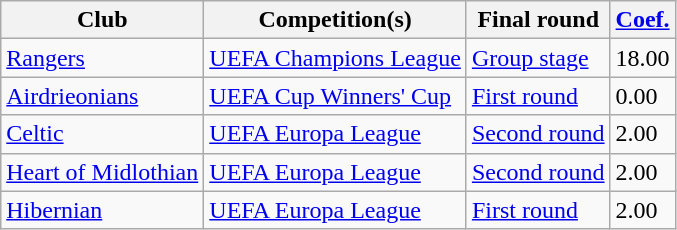<table class="wikitable">
<tr>
<th>Club</th>
<th>Competition(s)</th>
<th>Final round</th>
<th><a href='#'>Coef.</a></th>
</tr>
<tr>
<td><a href='#'>Rangers</a></td>
<td><a href='#'>UEFA Champions League</a></td>
<td><a href='#'>Group stage</a></td>
<td>18.00</td>
</tr>
<tr>
<td><a href='#'>Airdrieonians</a></td>
<td><a href='#'>UEFA Cup Winners' Cup</a></td>
<td><a href='#'>First round</a></td>
<td>0.00</td>
</tr>
<tr>
<td><a href='#'>Celtic</a></td>
<td><a href='#'>UEFA Europa League</a></td>
<td><a href='#'>Second round</a></td>
<td>2.00</td>
</tr>
<tr>
<td><a href='#'>Heart of Midlothian</a></td>
<td><a href='#'>UEFA Europa League</a></td>
<td><a href='#'>Second round</a></td>
<td>2.00</td>
</tr>
<tr>
<td><a href='#'>Hibernian</a></td>
<td><a href='#'>UEFA Europa League</a></td>
<td><a href='#'>First round</a></td>
<td>2.00</td>
</tr>
</table>
